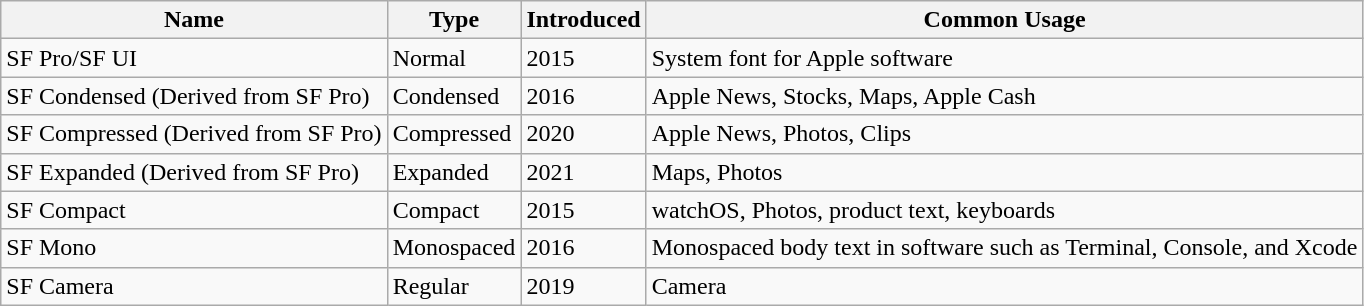<table class="wikitable">
<tr>
<th>Name</th>
<th>Type</th>
<th>Introduced</th>
<th>Common Usage</th>
</tr>
<tr>
<td>SF Pro/SF UI</td>
<td>Normal</td>
<td>2015</td>
<td>System font for Apple software</td>
</tr>
<tr>
<td>SF Condensed (Derived from SF Pro)</td>
<td>Condensed</td>
<td>2016</td>
<td>Apple News, Stocks, Maps, Apple Cash</td>
</tr>
<tr>
<td>SF Compressed (Derived from SF Pro)</td>
<td>Compressed</td>
<td>2020</td>
<td>Apple News, Photos, Clips</td>
</tr>
<tr>
<td>SF Expanded (Derived from SF Pro)</td>
<td>Expanded</td>
<td>2021</td>
<td>Maps, Photos</td>
</tr>
<tr>
<td>SF Compact</td>
<td>Compact</td>
<td>2015</td>
<td>watchOS, Photos, product text, keyboards</td>
</tr>
<tr>
<td>SF Mono</td>
<td>Monospaced</td>
<td>2016</td>
<td>Monospaced body text in software such as Terminal, Console, and Xcode</td>
</tr>
<tr>
<td>SF Camera</td>
<td>Regular</td>
<td>2019</td>
<td>Camera</td>
</tr>
</table>
